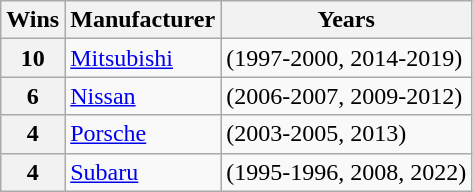<table class=wikitable>
<tr>
<th>Wins</th>
<th>Manufacturer</th>
<th>Years</th>
</tr>
<tr>
<th>10</th>
<td><a href='#'>Mitsubishi</a></td>
<td>(1997-2000, 2014-2019)</td>
</tr>
<tr>
<th>6</th>
<td><a href='#'>Nissan</a></td>
<td>(2006-2007, 2009-2012)</td>
</tr>
<tr>
<th>4</th>
<td><a href='#'>Porsche</a></td>
<td>(2003-2005, 2013)</td>
</tr>
<tr>
<th>4</th>
<td><a href='#'>Subaru</a></td>
<td>(1995-1996, 2008, 2022)</td>
</tr>
</table>
